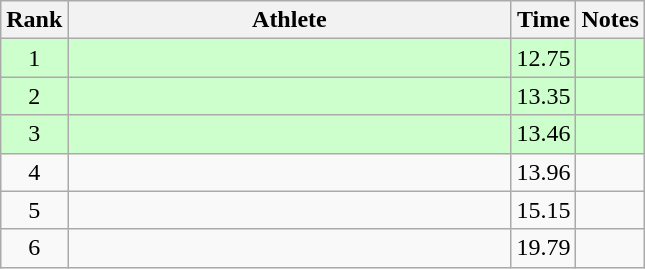<table class="wikitable" style="text-align:center">
<tr>
<th>Rank</th>
<th Style="width:18em">Athlete</th>
<th>Time</th>
<th>Notes</th>
</tr>
<tr style="background:#cfc">
<td>1</td>
<td style="text-align:left"></td>
<td>12.75</td>
<td></td>
</tr>
<tr style="background:#cfc">
<td>2</td>
<td style="text-align:left"></td>
<td>13.35</td>
<td></td>
</tr>
<tr style="background:#cfc">
<td>3</td>
<td style="text-align:left"></td>
<td>13.46</td>
<td></td>
</tr>
<tr style="backgounr:#cfc">
<td>4</td>
<td style="text-align:left"></td>
<td>13.96</td>
<td></td>
</tr>
<tr>
<td>5</td>
<td style="text-align:left"></td>
<td>15.15</td>
<td></td>
</tr>
<tr>
<td>6</td>
<td style="text-align:left"></td>
<td>19.79</td>
<td></td>
</tr>
</table>
